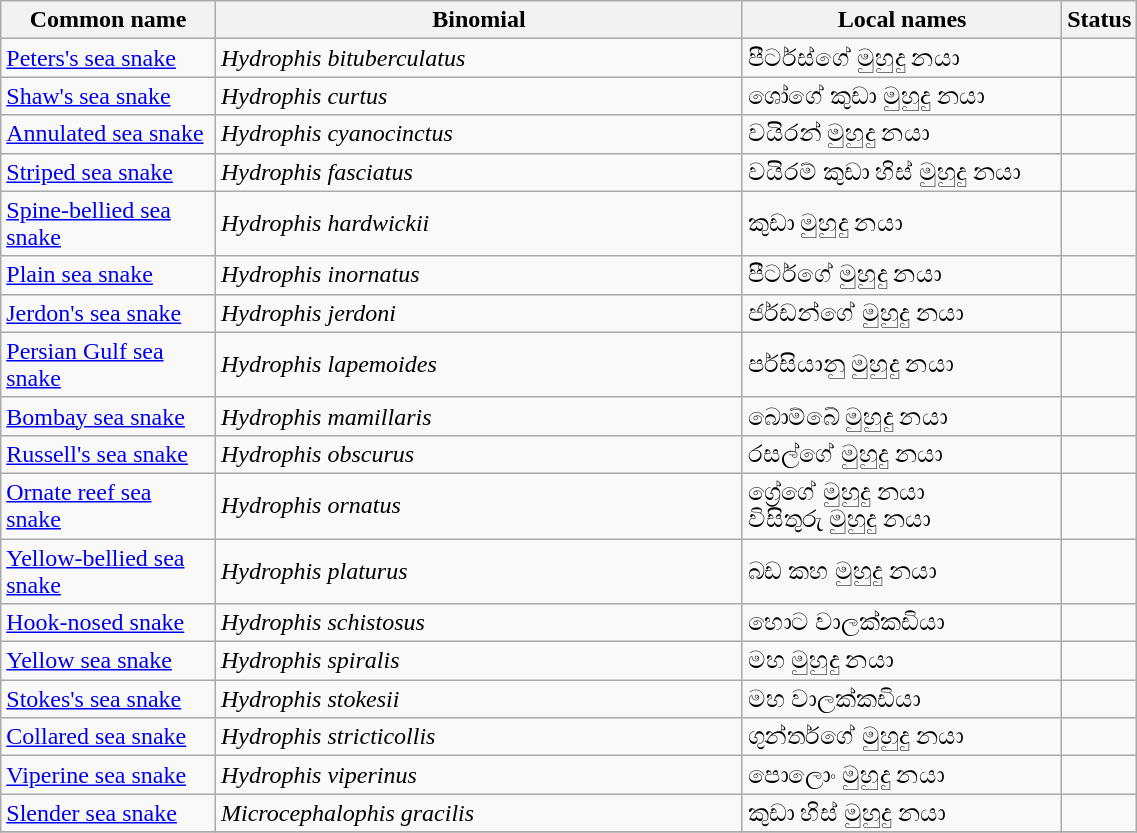<table width=60% class="wikitable">
<tr>
<th width=20%>Common name</th>
<th width=50%>Binomial</th>
<th width=90%>Local names</th>
<th width=20%>Status</th>
</tr>
<tr>
<td><a href='#'>Peters's sea snake</a></td>
<td><em>Hydrophis bituberculatus</em></td>
<td>පීටර්ස්ගේ මුහුදු නයා</td>
<td></td>
</tr>
<tr>
<td><a href='#'>Shaw's sea snake</a></td>
<td><em>Hydrophis curtus</em></td>
<td>ශෝගේ කුඩා මුහුදු නයා</td>
<td></td>
</tr>
<tr>
<td><a href='#'>Annulated sea snake</a><br></td>
<td><em>Hydrophis cyanocinctus</em></td>
<td>වයිරන් මුහුදු නයා</td>
<td></td>
</tr>
<tr>
<td><a href='#'>Striped sea snake</a></td>
<td><em>Hydrophis fasciatus</em></td>
<td>වයිරම් කුඩා හිස් මුහුදු නයා</td>
<td></td>
</tr>
<tr>
<td><a href='#'>Spine-bellied sea snake</a><br></td>
<td><em>Hydrophis hardwickii</em></td>
<td>කුඩා මුහුදු නයා</td>
<td></td>
</tr>
<tr>
<td><a href='#'>Plain sea snake</a></td>
<td><em>Hydrophis inornatus</em></td>
<td>පීටර්ගේ මුහුදු නයා</td>
<td></td>
</tr>
<tr>
<td><a href='#'>Jerdon's sea snake</a></td>
<td><em>Hydrophis jerdoni</em></td>
<td>ජර්ඩන්ගේ මුහුදු නයා</td>
<td></td>
</tr>
<tr>
<td><a href='#'>Persian Gulf sea snake</a><br></td>
<td><em>Hydrophis lapemoides</em></td>
<td>පර්සියානු මුහුදු නයා</td>
<td></td>
</tr>
<tr>
<td><a href='#'>Bombay sea snake</a></td>
<td><em>Hydrophis mamillaris</em></td>
<td>බොම්බේ මුහුදු නයා</td>
<td></td>
</tr>
<tr>
<td><a href='#'>Russell's sea snake</a></td>
<td><em>Hydrophis obscurus</em></td>
<td>රසල්ගේ මුහුදු නයා</td>
<td></td>
</tr>
<tr>
<td><a href='#'>Ornate reef sea snake</a><br></td>
<td><em>Hydrophis ornatus</em></td>
<td>ග්‍රේගේ මුහුදු නයා <br>විසිතුරු මුහුදු නයා</td>
<td></td>
</tr>
<tr>
<td><a href='#'>Yellow-bellied sea snake</a><br></td>
<td><em>Hydrophis platurus</em></td>
<td>බඩ කහ මුහුදු නයා</td>
<td></td>
</tr>
<tr>
<td><a href='#'>Hook-nosed snake</a><br></td>
<td><em>Hydrophis schistosus</em></td>
<td>හොට වාලක්කඩියා</td>
<td></td>
</tr>
<tr>
<td><a href='#'>Yellow sea snake</a></td>
<td><em>Hydrophis spiralis</em></td>
<td>මහ මුහුදු නයා</td>
<td></td>
</tr>
<tr>
<td><a href='#'>Stokes's sea snake</a></td>
<td><em>Hydrophis stokesii</em></td>
<td>මහ වාලක්කඩියා</td>
<td></td>
</tr>
<tr>
<td><a href='#'>Collared sea snake</a></td>
<td><em>Hydrophis stricticollis</em></td>
<td>ගුන්තර්ගේ මුහුදු නයා</td>
<td></td>
</tr>
<tr>
<td><a href='#'>Viperine sea snake</a></td>
<td><em>Hydrophis viperinus</em></td>
<td>පොලොං මුහුදු නයා</td>
<td></td>
</tr>
<tr>
<td><a href='#'>Slender sea snake</a></td>
<td><em>Microcephalophis gracilis</em></td>
<td>කුඩා හිස් මුහුදු නයා</td>
<td></td>
</tr>
<tr>
</tr>
</table>
